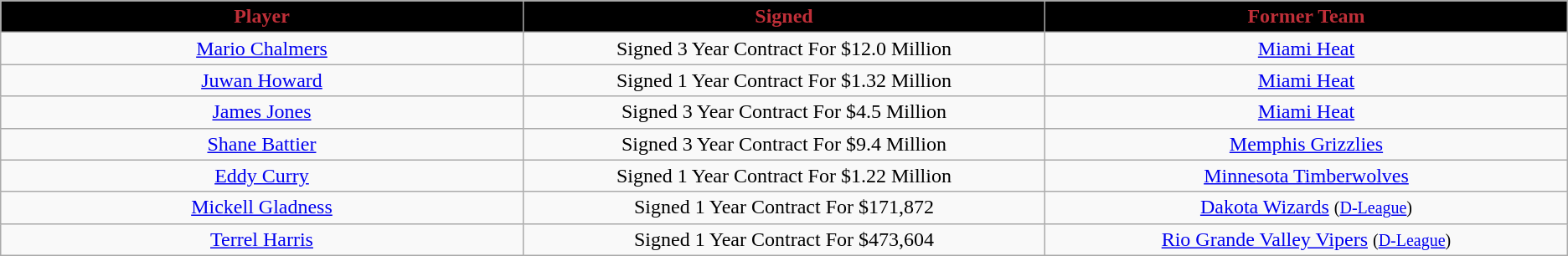<table class="wikitable sortable">
<tr>
<th style="background:#000000; color:#BF2F38" width="20%">Player</th>
<th style="background:#000000; color:#BF2F38" width="20%">Signed</th>
<th style="background:#000000; color:#BF2F38" width="20%">Former Team</th>
</tr>
<tr style="text-align: center">
<td><a href='#'>Mario Chalmers</a></td>
<td>Signed 3 Year Contract For $12.0 Million</td>
<td><a href='#'>Miami Heat</a></td>
</tr>
<tr style="text-align: center">
<td><a href='#'>Juwan Howard</a></td>
<td>Signed 1 Year Contract For $1.32 Million</td>
<td><a href='#'>Miami Heat</a></td>
</tr>
<tr style="text-align: center">
<td><a href='#'>James Jones</a></td>
<td>Signed 3 Year Contract For $4.5 Million</td>
<td><a href='#'>Miami Heat</a></td>
</tr>
<tr style="text-align: center">
<td><a href='#'>Shane Battier</a></td>
<td>Signed 3 Year Contract For $9.4 Million</td>
<td><a href='#'>Memphis Grizzlies</a></td>
</tr>
<tr style="text-align: center">
<td><a href='#'>Eddy Curry</a></td>
<td>Signed 1 Year Contract For $1.22 Million</td>
<td><a href='#'>Minnesota Timberwolves</a></td>
</tr>
<tr style="text-align: center">
<td><a href='#'>Mickell Gladness</a></td>
<td>Signed 1 Year Contract For $171,872</td>
<td><a href='#'>Dakota Wizards</a> <small>(<a href='#'>D-League</a>)</small></td>
</tr>
<tr style="text-align: center">
<td><a href='#'>Terrel Harris</a></td>
<td>Signed 1 Year Contract For $473,604</td>
<td><a href='#'>Rio Grande Valley Vipers</a> <small>(<a href='#'>D-League</a>)</small></td>
</tr>
</table>
